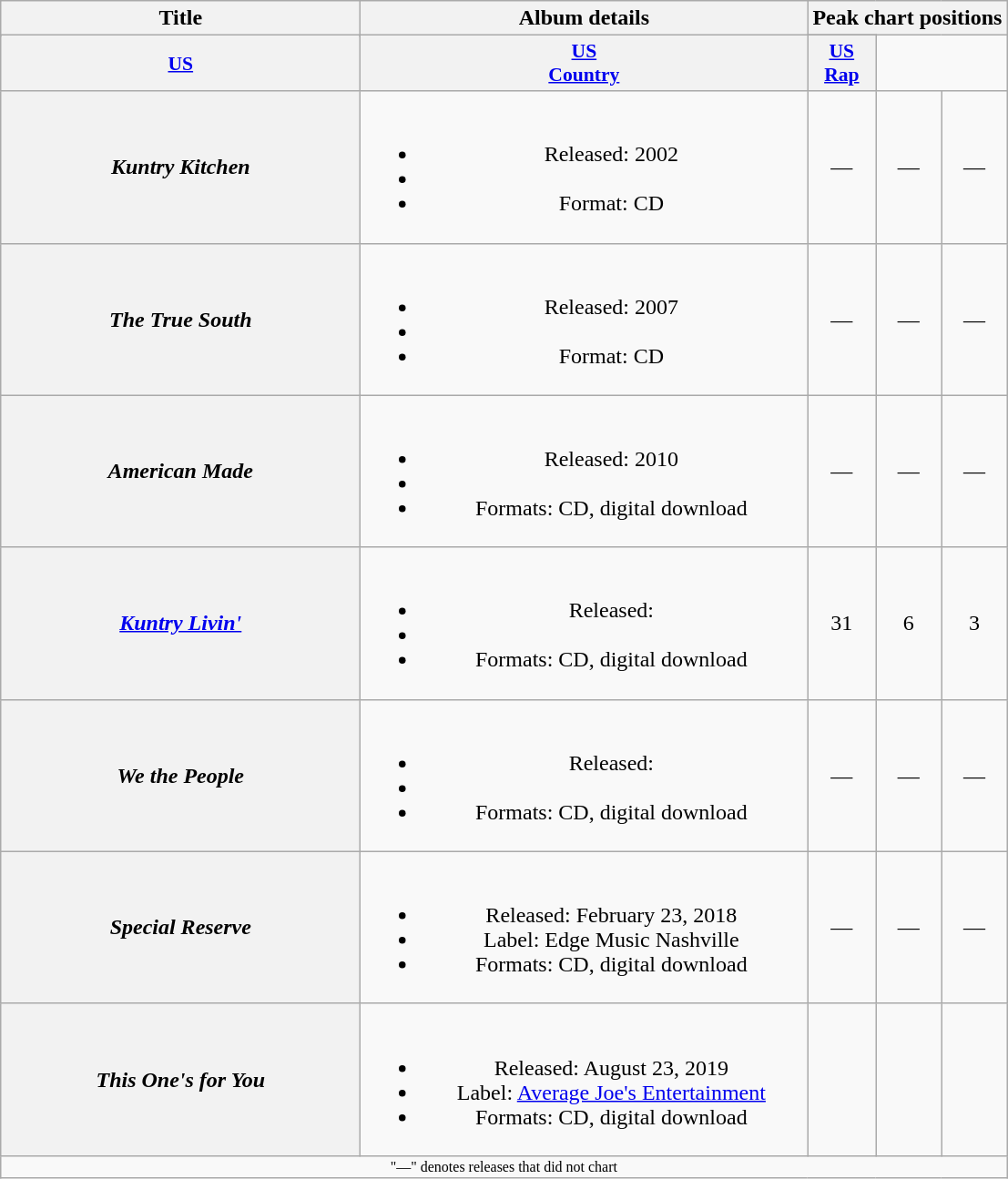<table class="wikitable plainrowheaders" style="text-align:center;">
<tr>
<th scope="col" rowspan="2" style="width:16em;">Title</th>
<th scope="col" rowspan="2" style="width:20em;">Album details</th>
<th scope="col" colspan="3">Peak chart positions</th>
</tr>
<tr>
</tr>
<tr>
<th style="width:3em; font-size:90%"><a href='#'>US</a></th>
<th style="width:3em; font-size:90%"><a href='#'>US<br>Country</a></th>
<th style="width:3em; font-size:90%"><a href='#'>US<br>Rap</a></th>
</tr>
<tr>
<th scope="row"><em>Kuntry Kitchen</em></th>
<td><br><ul><li>Released: 2002</li><li></li><li>Format: CD</li></ul></td>
<td>—</td>
<td>—</td>
<td>—</td>
</tr>
<tr>
<th scope="row"><em>The True South</em></th>
<td><br><ul><li>Released: 2007</li><li></li><li>Format: CD</li></ul></td>
<td>—</td>
<td>—</td>
<td>—</td>
</tr>
<tr>
<th scope="row"><em>American Made</em></th>
<td><br><ul><li>Released: 2010</li><li></li><li>Formats: CD, digital download</li></ul></td>
<td>—</td>
<td>—</td>
<td>—</td>
</tr>
<tr>
<th scope="row"><em><a href='#'>Kuntry Livin'</a></em></th>
<td><br><ul><li>Released: </li><li></li><li>Formats: CD, digital download</li></ul></td>
<td>31</td>
<td>6</td>
<td>3</td>
</tr>
<tr>
<th scope="row"><em>We the People</em></th>
<td><br><ul><li>Released: </li><li></li><li>Formats: CD, digital download</li></ul></td>
<td>—</td>
<td>—</td>
<td>—</td>
</tr>
<tr>
<th scope="row"><em>Special Reserve</em></th>
<td><br><ul><li>Released: February 23, 2018</li><li>Label: Edge Music Nashville</li><li>Formats: CD, digital download</li></ul></td>
<td>—</td>
<td>—</td>
<td>—</td>
</tr>
<tr>
<th scope="row"><em>This One's for You</em></th>
<td><br><ul><li>Released: August 23, 2019</li><li>Label: <a href='#'>Average Joe's Entertainment</a></li><li>Formats: CD, digital download</li></ul></td>
<td></td>
<td></td>
<td></td>
</tr>
<tr>
<td colspan="5" style="font-size:8pt">"—" denotes releases that did not chart</td>
</tr>
</table>
